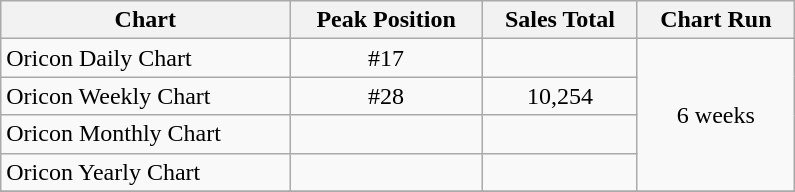<table class="wikitable" width="530px">
<tr>
<th>Chart</th>
<th>Peak Position</th>
<th>Sales Total</th>
<th>Chart Run</th>
</tr>
<tr>
<td>Oricon Daily Chart</td>
<td align="center">#17</td>
<td></td>
<td rowspan="4" align="center">6 weeks</td>
</tr>
<tr>
<td>Oricon Weekly Chart</td>
<td align="center">#28</td>
<td align="center">10,254</td>
</tr>
<tr>
<td>Oricon Monthly Chart</td>
<td align="center"></td>
<td align="center"></td>
</tr>
<tr>
<td>Oricon Yearly Chart</td>
<td align="center"></td>
<td align="center"></td>
</tr>
<tr>
</tr>
</table>
